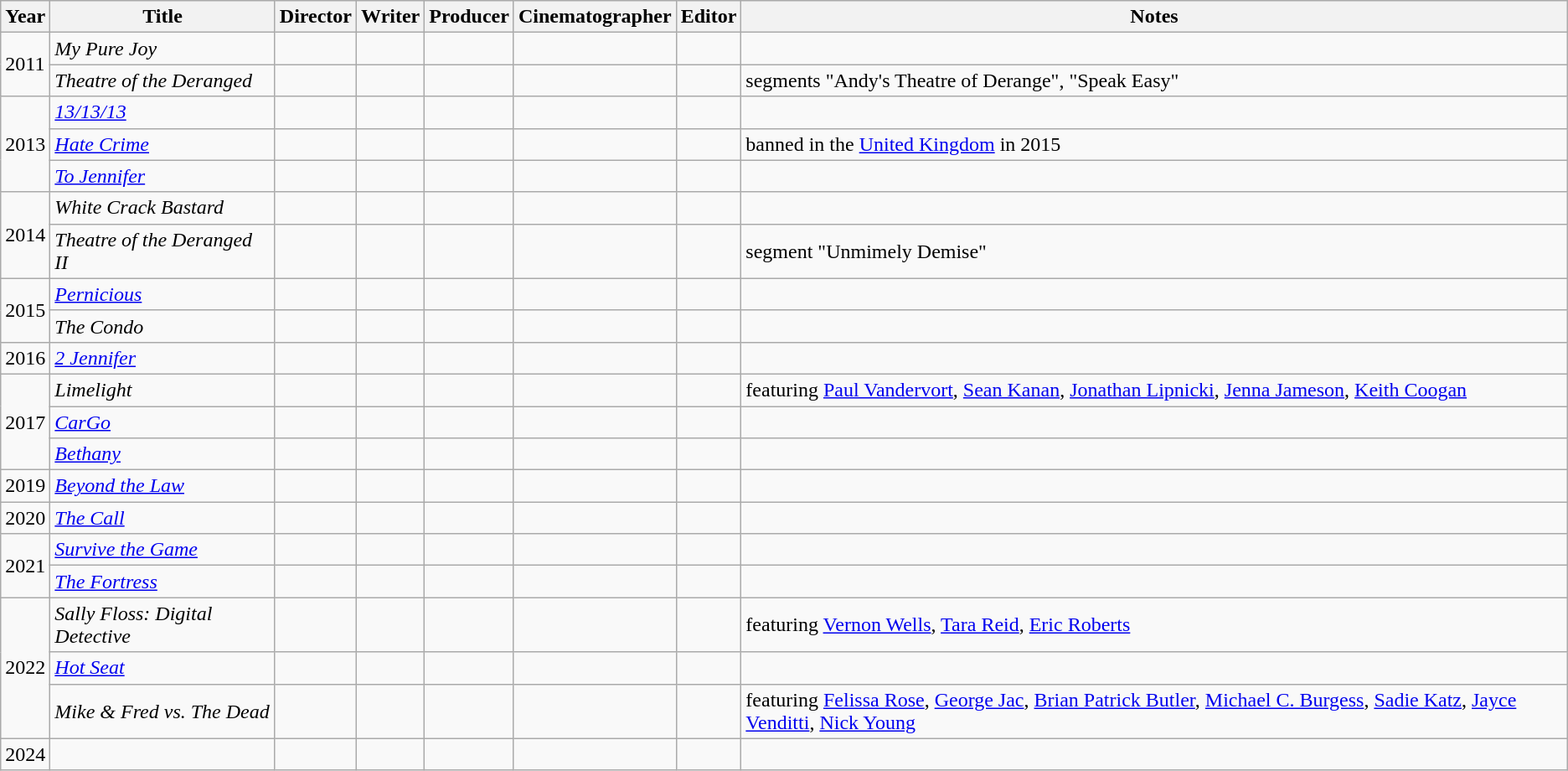<table class="wikitable">
<tr>
<th>Year</th>
<th>Title</th>
<th>Director</th>
<th>Writer</th>
<th>Producer</th>
<th>Cinematographer</th>
<th>Editor</th>
<th>Notes</th>
</tr>
<tr>
<td rowspan="2">2011</td>
<td><em>My Pure Joy</em></td>
<td></td>
<td></td>
<td></td>
<td></td>
<td></td>
<td></td>
</tr>
<tr>
<td><em>Theatre of the Deranged</em></td>
<td></td>
<td></td>
<td></td>
<td></td>
<td></td>
<td>segments "Andy's Theatre of Derange", "Speak Easy"</td>
</tr>
<tr>
<td rowspan="3">2013</td>
<td><em><a href='#'>13/13/13</a></em></td>
<td></td>
<td></td>
<td></td>
<td></td>
<td></td>
<td></td>
</tr>
<tr>
<td><a href='#'><em>Hate Crime</em></a></td>
<td></td>
<td></td>
<td></td>
<td></td>
<td></td>
<td> banned in the <a href='#'>United Kingdom</a> in 2015</td>
</tr>
<tr>
<td><em><a href='#'>To Jennifer</a></em></td>
<td></td>
<td></td>
<td></td>
<td></td>
<td></td>
<td></td>
</tr>
<tr>
<td rowspan="2">2014</td>
<td><em>White Crack Bastard</em></td>
<td></td>
<td></td>
<td></td>
<td></td>
<td></td>
<td></td>
</tr>
<tr>
<td><em>Theatre of the Deranged II</em></td>
<td></td>
<td></td>
<td></td>
<td></td>
<td></td>
<td>segment "Unmimely Demise"</td>
</tr>
<tr>
<td rowspan="2">2015</td>
<td><em><a href='#'>Pernicious</a></em></td>
<td></td>
<td></td>
<td></td>
<td></td>
<td></td>
<td></td>
</tr>
<tr>
<td><em>The Condo</em></td>
<td></td>
<td></td>
<td></td>
<td></td>
<td></td>
<td></td>
</tr>
<tr>
<td>2016</td>
<td><em><a href='#'>2 Jennifer</a></em></td>
<td></td>
<td></td>
<td></td>
<td></td>
<td></td>
<td></td>
</tr>
<tr>
<td rowspan="3">2017</td>
<td><em>Limelight</em></td>
<td></td>
<td></td>
<td></td>
<td></td>
<td></td>
<td>featuring <a href='#'>Paul Vandervort</a>, <a href='#'>Sean Kanan</a>, <a href='#'>Jonathan Lipnicki</a>, <a href='#'>Jenna Jameson</a>, <a href='#'>Keith Coogan</a></td>
</tr>
<tr>
<td><em><a href='#'>CarGo</a></em></td>
<td></td>
<td></td>
<td></td>
<td></td>
<td></td>
<td></td>
</tr>
<tr>
<td><em><a href='#'>Bethany</a></em></td>
<td></td>
<td></td>
<td></td>
<td></td>
<td></td>
<td></td>
</tr>
<tr>
<td>2019</td>
<td><em><a href='#'>Beyond the Law</a></em></td>
<td></td>
<td></td>
<td></td>
<td></td>
<td></td>
<td></td>
</tr>
<tr>
<td>2020</td>
<td><em><a href='#'>The Call</a></em></td>
<td></td>
<td></td>
<td></td>
<td></td>
<td></td>
<td></td>
</tr>
<tr>
<td rowspan="2">2021</td>
<td><em><a href='#'>Survive the Game</a></em></td>
<td></td>
<td></td>
<td></td>
<td></td>
<td></td>
<td></td>
</tr>
<tr>
<td><em><a href='#'>The Fortress</a></em></td>
<td></td>
<td></td>
<td></td>
<td></td>
<td></td>
<td></td>
</tr>
<tr>
<td rowspan="3">2022</td>
<td><em>Sally Floss: Digital Detective</em></td>
<td></td>
<td></td>
<td></td>
<td></td>
<td></td>
<td>featuring <a href='#'>Vernon Wells</a>, <a href='#'>Tara Reid</a>, <a href='#'>Eric Roberts</a></td>
</tr>
<tr>
<td><em><a href='#'>Hot Seat</a></em></td>
<td></td>
<td></td>
<td></td>
<td></td>
<td></td>
<td></td>
</tr>
<tr>
<td><em>Mike & Fred vs. The Dead</em></td>
<td></td>
<td></td>
<td></td>
<td></td>
<td></td>
<td>featuring <a href='#'>Felissa Rose</a>, <a href='#'>George Jac</a>, <a href='#'>Brian Patrick Butler</a>, <a href='#'>Michael C. Burgess</a>, <a href='#'>Sadie Katz</a>, <a href='#'>Jayce Venditti</a>, <a href='#'>Nick Young</a></td>
</tr>
<tr>
<td>2024</td>
<td></td>
<td></td>
<td></td>
<td></td>
<td></td>
<td></td>
<td></td>
</tr>
</table>
